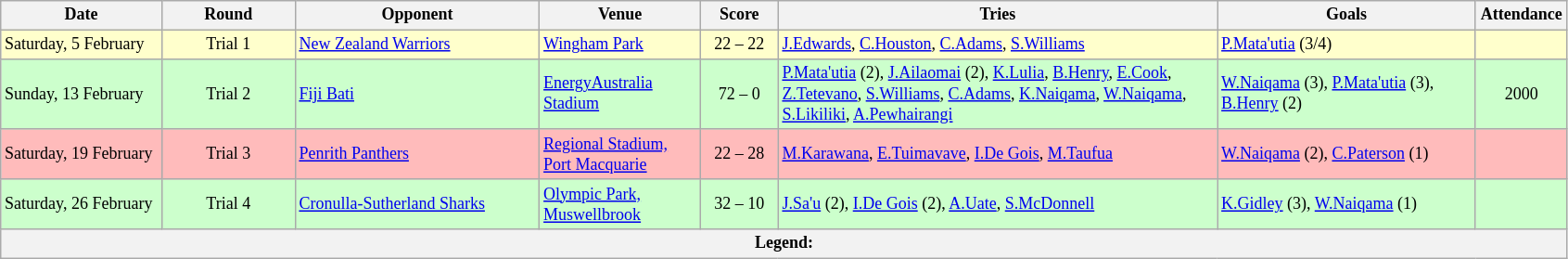<table class="wikitable" style="font-size:75%;">
<tr>
<th style="width:110px;">Date</th>
<th style="width:90px;">Round</th>
<th style="width:170px;">Opponent</th>
<th style="width:110px;">Venue</th>
<th style="width:50px;">Score</th>
<th style="width:310px;">Tries</th>
<th style="width:180px;">Goals</th>
<th style="width:60px;">Attendance</th>
</tr>
<tr style="background:#ffc;">
<td>Saturday, 5 February</td>
<td style="text-align:center;">Trial 1</td>
<td> <a href='#'>New Zealand Warriors</a></td>
<td><a href='#'>Wingham Park</a></td>
<td style="text-align:center;">22 – 22</td>
<td><a href='#'>J.Edwards</a>, <a href='#'>C.Houston</a>, <a href='#'>C.Adams</a>, <a href='#'>S.Williams</a></td>
<td><a href='#'>P.Mata'utia</a> (3/4)</td>
<td style="text-align:center;"></td>
</tr>
<tr style="background:#cfc;">
<td>Sunday, 13 February</td>
<td style="text-align:center;">Trial 2</td>
<td> <a href='#'>Fiji Bati</a></td>
<td><a href='#'>EnergyAustralia Stadium</a></td>
<td style="text-align:center;">72 – 0</td>
<td><a href='#'>P.Mata'utia</a> (2), <a href='#'>J.Ailaomai</a> (2), <a href='#'>K.Lulia</a>, <a href='#'>B.Henry</a>, <a href='#'>E.Cook</a>, <a href='#'>Z.Tetevano</a>, <a href='#'>S.Williams</a>, <a href='#'>C.Adams</a>, <a href='#'>K.Naiqama</a>, <a href='#'>W.Naiqama</a>, <a href='#'>S.Likiliki</a>, <a href='#'>A.Pewhairangi</a></td>
<td><a href='#'>W.Naiqama</a> (3), <a href='#'>P.Mata'utia</a> (3), <a href='#'>B.Henry</a> (2)</td>
<td style="text-align:center;">2000</td>
</tr>
<tr style="background:#fbb;">
<td>Saturday, 19 February</td>
<td style="text-align:center;">Trial 3</td>
<td> <a href='#'>Penrith Panthers</a></td>
<td><a href='#'>Regional Stadium, Port Macquarie</a></td>
<td style="text-align:center;">22 – 28</td>
<td><a href='#'>M.Karawana</a>, <a href='#'>E.Tuimavave</a>, <a href='#'>I.De Gois</a>, <a href='#'>M.Taufua</a></td>
<td><a href='#'>W.Naiqama</a> (2), <a href='#'>C.Paterson</a> (1)</td>
<td style="text-align:center;"></td>
</tr>
<tr style="background:#cfc;">
<td>Saturday, 26 February</td>
<td style="text-align:center;">Trial 4</td>
<td> <a href='#'>Cronulla-Sutherland Sharks</a></td>
<td><a href='#'>Olympic Park, Muswellbrook</a></td>
<td style="text-align:center;">32 – 10</td>
<td><a href='#'>J.Sa'u</a> (2), <a href='#'>I.De Gois</a> (2), <a href='#'>A.Uate</a>, <a href='#'>S.McDonnell</a></td>
<td><a href='#'>K.Gidley</a> (3), <a href='#'>W.Naiqama</a> (1)</td>
<td style="text-align:center;"></td>
</tr>
<tr>
<th colspan="11"><strong>Legend</strong>:   </th>
</tr>
</table>
